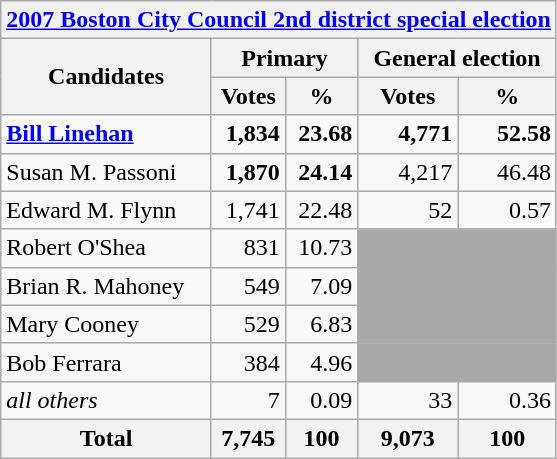<table class=wikitable>
<tr>
<th colspan=5><a href='#'>2007 Boston City Council 2nd district special election</a></th>
</tr>
<tr>
<th colspan=1 rowspan=2><strong>Candidates</strong></th>
<th colspan=2><strong>Primary</strong></th>
<th colspan=2><strong>General election</strong></th>
</tr>
<tr>
<th>Votes</th>
<th>%</th>
<th>Votes</th>
<th>%</th>
</tr>
<tr>
<td><strong><a href='#'>Bill Linehan</a></strong></td>
<td align="right"><strong>1,834</strong></td>
<td align="right"><strong>23.68</strong></td>
<td align="right"><strong>4,771</strong></td>
<td align="right"><strong>52.58</strong></td>
</tr>
<tr>
<td>Susan M. Passoni</td>
<td align="right"><strong>1,870</strong></td>
<td align="right"><strong>24.14</strong></td>
<td align="right">4,217</td>
<td align="right">46.48</td>
</tr>
<tr>
<td>Edward M. Flynn</td>
<td align="right">1,741</td>
<td align="right">22.48</td>
<td align="right">52</td>
<td align="right">0.57</td>
</tr>
<tr>
<td>Robert O'Shea</td>
<td align="right">831</td>
<td align="right">10.73</td>
<td colspan=2 bgcolor=darkgray> </td>
</tr>
<tr>
<td>Brian R. Mahoney</td>
<td align="right">549</td>
<td align="right">7.09</td>
<td colspan=2 bgcolor=darkgray> </td>
</tr>
<tr>
<td>Mary Cooney</td>
<td align="right">529</td>
<td align="right">6.83</td>
<td colspan=2 bgcolor=darkgray> </td>
</tr>
<tr>
<td>Bob Ferrara</td>
<td align="right">384</td>
<td align="right">4.96</td>
<td colspan=2 bgcolor=darkgray> </td>
</tr>
<tr>
<td><em>all others</em></td>
<td align="right">7</td>
<td align="right">0.09</td>
<td align="right">33</td>
<td align="right">0.36</td>
</tr>
<tr>
<th><strong>Total</strong></th>
<th align="right"><strong>7,745</strong></th>
<th align="right"><strong>100</strong></th>
<th align="right"><strong>9,073</strong></th>
<th align="right"><strong>100</strong></th>
</tr>
</table>
